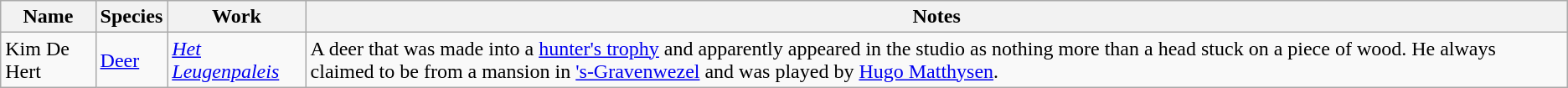<table class="wikitable sortable">
<tr>
<th>Name</th>
<th>Species</th>
<th>Work</th>
<th>Notes</th>
</tr>
<tr>
<td>Kim De Hert</td>
<td><a href='#'>Deer</a></td>
<td><em><a href='#'>Het Leugenpaleis</a></em></td>
<td>A deer that was made into a <a href='#'>hunter's trophy</a> and apparently appeared in the studio as nothing more than a head stuck on a piece of wood. He always claimed to be from a mansion in <a href='#'>'s-Gravenwezel</a> and was played by <a href='#'>Hugo Matthysen</a>.</td>
</tr>
</table>
